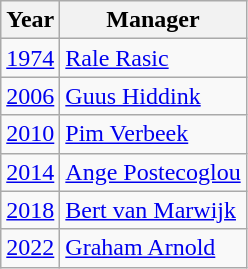<table class="wikitable">
<tr>
<th>Year</th>
<th>Manager</th>
</tr>
<tr>
<td align=center><a href='#'>1974</a></td>
<td>  <a href='#'>Rale Rasic</a></td>
</tr>
<tr>
<td align=center><a href='#'>2006</a></td>
<td> <a href='#'>Guus Hiddink</a></td>
</tr>
<tr>
<td align=center><a href='#'>2010</a></td>
<td> <a href='#'>Pim Verbeek</a></td>
</tr>
<tr>
<td align=center><a href='#'>2014</a></td>
<td> <a href='#'>Ange Postecoglou</a></td>
</tr>
<tr>
<td align=center><a href='#'>2018</a></td>
<td> <a href='#'>Bert van Marwijk</a></td>
</tr>
<tr>
<td align=center><a href='#'>2022</a></td>
<td> <a href='#'>Graham Arnold</a></td>
</tr>
</table>
